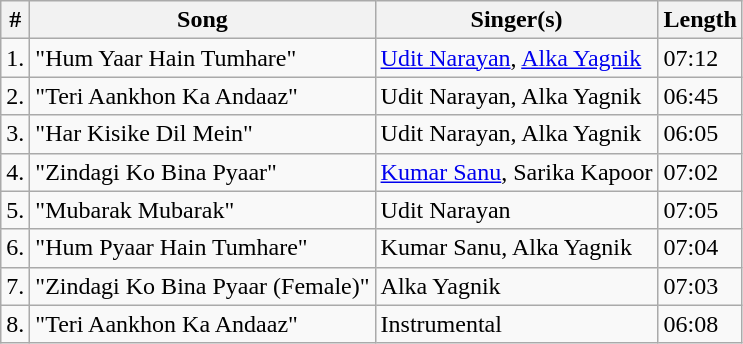<table class="wikitable sortable">
<tr>
<th>#</th>
<th>Song</th>
<th>Singer(s)</th>
<th>Length</th>
</tr>
<tr>
<td>1.</td>
<td>"Hum Yaar Hain Tumhare"</td>
<td><a href='#'>Udit Narayan</a>, <a href='#'>Alka Yagnik</a></td>
<td>07:12</td>
</tr>
<tr>
<td>2.</td>
<td>"Teri Aankhon Ka Andaaz"</td>
<td>Udit Narayan, Alka Yagnik</td>
<td>06:45</td>
</tr>
<tr>
<td>3.</td>
<td>"Har Kisike Dil Mein"</td>
<td>Udit Narayan, Alka Yagnik</td>
<td>06:05</td>
</tr>
<tr>
<td>4.</td>
<td>"Zindagi Ko Bina Pyaar"</td>
<td><a href='#'>Kumar Sanu</a>, Sarika Kapoor</td>
<td>07:02</td>
</tr>
<tr>
<td>5.</td>
<td>"Mubarak Mubarak"</td>
<td>Udit Narayan</td>
<td>07:05</td>
</tr>
<tr>
<td>6.</td>
<td>"Hum Pyaar Hain Tumhare"</td>
<td>Kumar Sanu, Alka Yagnik</td>
<td>07:04</td>
</tr>
<tr>
<td>7.</td>
<td>"Zindagi Ko Bina Pyaar (Female)"</td>
<td>Alka Yagnik</td>
<td>07:03</td>
</tr>
<tr>
<td>8.</td>
<td>"Teri Aankhon Ka Andaaz"</td>
<td>Instrumental</td>
<td>06:08</td>
</tr>
</table>
